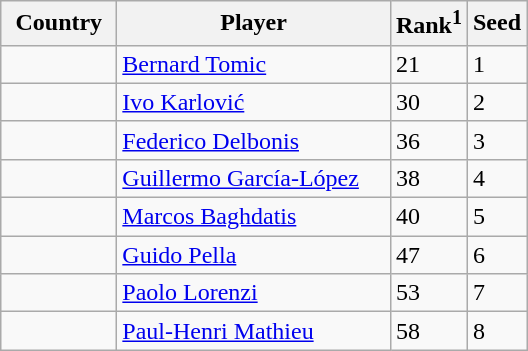<table class="sortable wikitable">
<tr>
<th width="70">Country</th>
<th width="175">Player</th>
<th>Rank<sup>1</sup></th>
<th>Seed</th>
</tr>
<tr>
<td></td>
<td><a href='#'>Bernard Tomic</a></td>
<td>21</td>
<td>1</td>
</tr>
<tr>
<td></td>
<td><a href='#'>Ivo Karlović</a></td>
<td>30</td>
<td>2</td>
</tr>
<tr>
<td></td>
<td><a href='#'>Federico Delbonis</a></td>
<td>36</td>
<td>3</td>
</tr>
<tr>
<td></td>
<td><a href='#'>Guillermo García-López</a></td>
<td>38</td>
<td>4</td>
</tr>
<tr>
<td></td>
<td><a href='#'>Marcos Baghdatis</a></td>
<td>40</td>
<td>5</td>
</tr>
<tr>
<td></td>
<td><a href='#'>Guido Pella</a></td>
<td>47</td>
<td>6</td>
</tr>
<tr>
<td></td>
<td><a href='#'>Paolo Lorenzi</a></td>
<td>53</td>
<td>7</td>
</tr>
<tr>
<td></td>
<td><a href='#'>Paul-Henri Mathieu</a></td>
<td>58</td>
<td>8</td>
</tr>
</table>
